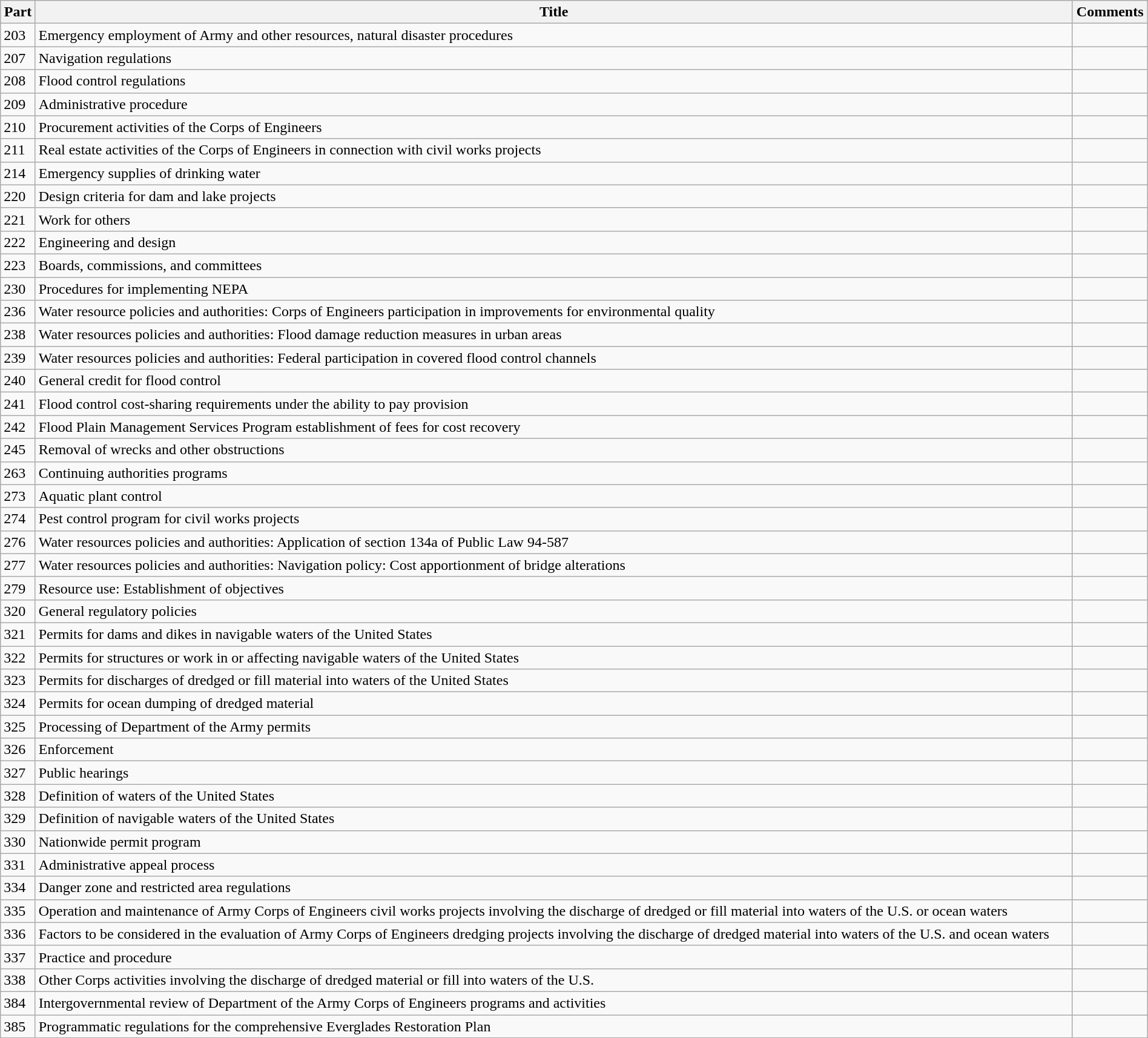<table class="wikitable" width="100%">
<tr>
<th>Part</th>
<th>Title</th>
<th>Comments</th>
</tr>
<tr>
<td>203</td>
<td>Emergency employment of Army and other resources, natural disaster procedures</td>
<td></td>
</tr>
<tr>
<td>207</td>
<td>Navigation regulations</td>
<td></td>
</tr>
<tr>
<td>208</td>
<td>Flood control regulations</td>
<td></td>
</tr>
<tr>
<td>209</td>
<td>Administrative procedure</td>
<td></td>
</tr>
<tr>
<td>210</td>
<td>Procurement activities of the Corps of Engineers</td>
<td></td>
</tr>
<tr>
<td>211</td>
<td>Real estate activities of the Corps of Engineers in connection with civil works projects</td>
<td></td>
</tr>
<tr>
<td>214</td>
<td>Emergency supplies of drinking water</td>
<td></td>
</tr>
<tr>
<td>220</td>
<td>Design criteria for dam and lake projects</td>
<td></td>
</tr>
<tr>
<td>221</td>
<td>Work for others</td>
<td></td>
</tr>
<tr>
<td>222</td>
<td>Engineering and design</td>
<td></td>
</tr>
<tr>
<td>223</td>
<td>Boards, commissions, and committees</td>
<td></td>
</tr>
<tr>
<td>230</td>
<td>Procedures for implementing NEPA</td>
<td></td>
</tr>
<tr>
<td>236</td>
<td>Water resource policies and authorities: Corps of Engineers participation in improvements for environmental quality</td>
<td></td>
</tr>
<tr>
<td>238</td>
<td>Water resources policies and authorities: Flood damage reduction measures in urban areas</td>
<td></td>
</tr>
<tr>
<td>239</td>
<td>Water resources policies and authorities: Federal participation in covered flood control channels</td>
<td></td>
</tr>
<tr>
<td>240</td>
<td>General credit for flood control</td>
<td></td>
</tr>
<tr>
<td>241</td>
<td>Flood control cost-sharing requirements under the ability to pay provision</td>
<td></td>
</tr>
<tr>
<td>242</td>
<td>Flood Plain Management Services Program establishment of fees for cost recovery</td>
<td></td>
</tr>
<tr>
<td>245</td>
<td>Removal of wrecks and other obstructions</td>
<td></td>
</tr>
<tr>
<td>263</td>
<td>Continuing authorities programs</td>
<td></td>
</tr>
<tr>
<td>273</td>
<td>Aquatic plant control</td>
<td></td>
</tr>
<tr>
<td>274</td>
<td>Pest control program for civil works projects</td>
<td></td>
</tr>
<tr>
<td>276</td>
<td>Water resources policies and authorities: Application of section 134a of Public Law 94-587</td>
<td></td>
</tr>
<tr>
<td>277</td>
<td>Water resources policies and authorities: Navigation policy: Cost apportionment of bridge alterations</td>
<td></td>
</tr>
<tr>
<td>279</td>
<td>Resource use: Establishment of objectives</td>
<td></td>
</tr>
<tr>
<td>320</td>
<td>General regulatory policies</td>
<td></td>
</tr>
<tr>
<td>321</td>
<td>Permits for dams and dikes in navigable waters of the United States</td>
<td></td>
</tr>
<tr>
<td>322</td>
<td>Permits for structures or work in or affecting navigable waters of the United States</td>
<td></td>
</tr>
<tr>
<td>323</td>
<td>Permits for discharges of dredged or fill material into waters of the United States</td>
<td></td>
</tr>
<tr>
<td>324</td>
<td>Permits for ocean dumping of dredged material</td>
<td></td>
</tr>
<tr>
<td>325</td>
<td>Processing of Department of the Army permits</td>
<td></td>
</tr>
<tr>
<td>326</td>
<td>Enforcement</td>
<td></td>
</tr>
<tr>
<td>327</td>
<td>Public hearings</td>
<td></td>
</tr>
<tr>
<td>328</td>
<td>Definition of waters of the United States</td>
<td></td>
</tr>
<tr>
<td>329</td>
<td>Definition of navigable waters of the United States</td>
<td></td>
</tr>
<tr>
<td>330</td>
<td>Nationwide permit program</td>
<td></td>
</tr>
<tr>
<td>331</td>
<td>Administrative appeal process</td>
<td></td>
</tr>
<tr>
<td>334</td>
<td>Danger zone and restricted area regulations</td>
<td></td>
</tr>
<tr>
<td>335</td>
<td>Operation and maintenance of Army Corps of Engineers civil works projects involving the discharge of dredged or fill material into waters of the U.S. or ocean waters</td>
<td></td>
</tr>
<tr>
<td>336</td>
<td>Factors to be considered in the evaluation of Army Corps of Engineers dredging projects involving the discharge of dredged material into waters of the U.S. and ocean waters</td>
<td></td>
</tr>
<tr>
<td>337</td>
<td>Practice and procedure</td>
<td></td>
</tr>
<tr>
<td>338</td>
<td>Other Corps activities involving the discharge of dredged material or fill into waters of the U.S.</td>
<td></td>
</tr>
<tr>
<td>384</td>
<td>Intergovernmental review of Department of the Army Corps of Engineers programs and activities</td>
<td></td>
</tr>
<tr>
<td>385</td>
<td>Programmatic regulations for the comprehensive Everglades Restoration Plan</td>
</tr>
</table>
